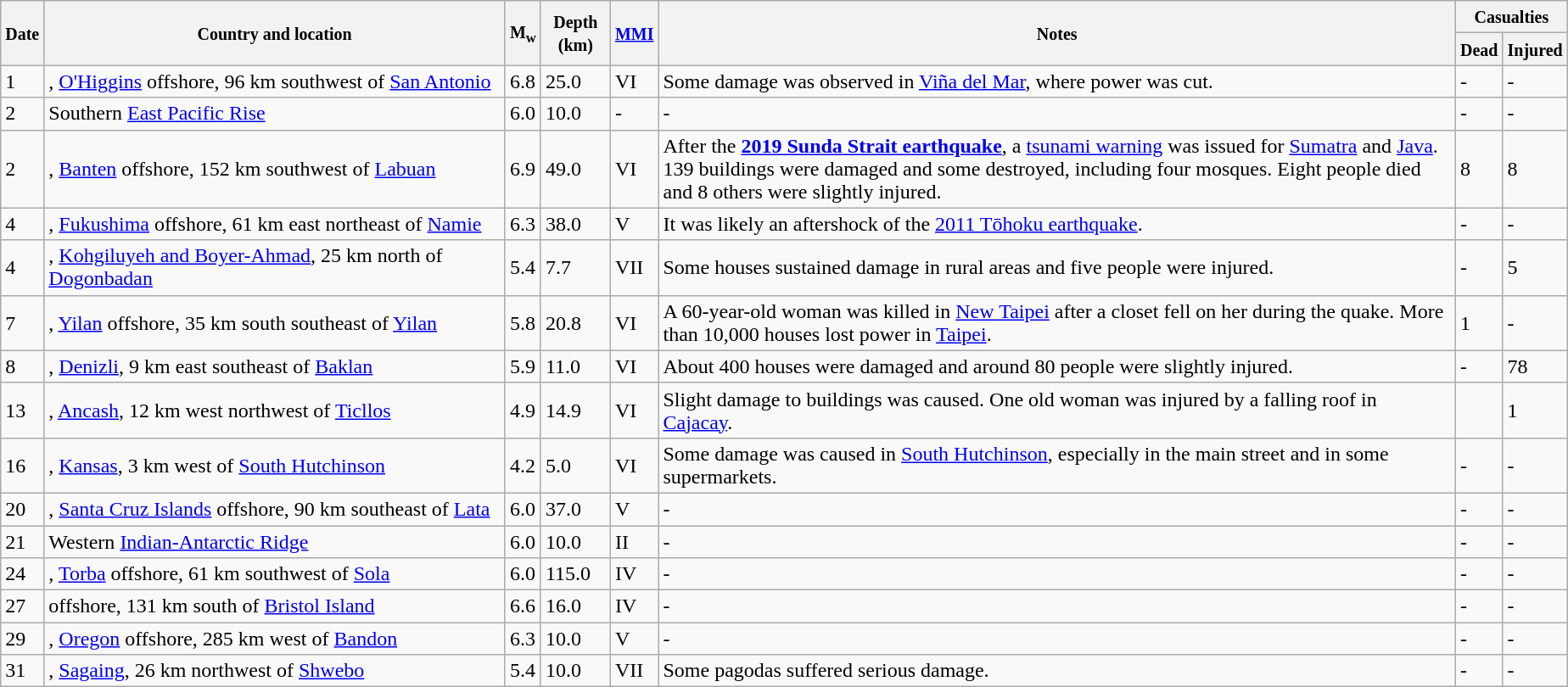<table class="wikitable sortable" style="border:1px black;  margin-left:1em;">
<tr>
<th rowspan="2"><small>Date</small></th>
<th rowspan="2" style="width: 355px"><small>Country and location</small></th>
<th rowspan="2"><small>M<sub>w</sub></small></th>
<th rowspan="2"><small>Depth (km)</small></th>
<th rowspan="2"><small><a href='#'>MMI</a></small></th>
<th rowspan="2" class="unsortable"><small>Notes</small></th>
<th colspan="2"><small>Casualties</small></th>
</tr>
<tr>
<th><small>Dead</small></th>
<th><small>Injured</small></th>
</tr>
<tr>
<td>1</td>
<td>, <a href='#'>O'Higgins</a> offshore, 96 km southwest of <a href='#'>San Antonio</a></td>
<td>6.8</td>
<td>25.0</td>
<td>VI</td>
<td>Some damage was observed in <a href='#'>Viña del Mar</a>, where power was cut.</td>
<td>-</td>
<td>-</td>
</tr>
<tr>
<td>2</td>
<td>Southern <a href='#'>East Pacific Rise</a></td>
<td>6.0</td>
<td>10.0</td>
<td>-</td>
<td>-</td>
<td>-</td>
<td>-</td>
</tr>
<tr>
<td>2</td>
<td>, <a href='#'>Banten</a> offshore, 152 km southwest of <a href='#'>Labuan</a></td>
<td>6.9</td>
<td>49.0</td>
<td>VI</td>
<td>After the <strong><a href='#'>2019 Sunda Strait earthquake</a></strong>, a <a href='#'>tsunami warning</a> was issued for <a href='#'>Sumatra</a> and <a href='#'>Java</a>. 139 buildings were damaged and some destroyed, including four mosques. Eight people died and 8 others were slightly injured.</td>
<td>8</td>
<td>8</td>
</tr>
<tr>
<td>4</td>
<td>, <a href='#'>Fukushima</a> offshore, 61 km east northeast of <a href='#'>Namie</a></td>
<td>6.3</td>
<td>38.0</td>
<td>V</td>
<td>It was likely an aftershock of the <a href='#'>2011 Tōhoku earthquake</a>.</td>
<td>-</td>
<td>-</td>
</tr>
<tr>
<td>4</td>
<td>, <a href='#'>Kohgiluyeh and Boyer-Ahmad</a>, 25 km north of <a href='#'>Dogonbadan</a></td>
<td>5.4</td>
<td>7.7</td>
<td>VII</td>
<td>Some houses sustained damage in rural areas and five people were injured.</td>
<td>-</td>
<td>5</td>
</tr>
<tr>
<td>7</td>
<td>, <a href='#'>Yilan</a> offshore, 35 km south southeast of <a href='#'>Yilan</a></td>
<td>5.8</td>
<td>20.8</td>
<td>VI</td>
<td>A 60-year-old woman was killed in <a href='#'>New Taipei</a> after a closet fell on her during the quake. More than 10,000 houses lost power in <a href='#'>Taipei</a>.</td>
<td>1</td>
<td>-</td>
</tr>
<tr>
<td>8</td>
<td>, <a href='#'>Denizli</a>, 9 km east southeast of <a href='#'>Baklan</a></td>
<td>5.9</td>
<td>11.0</td>
<td>VI</td>
<td>About 400 houses were damaged and around 80 people were slightly injured.</td>
<td>-</td>
<td>78</td>
</tr>
<tr>
<td>13</td>
<td>, <a href='#'>Ancash</a>, 12 km west northwest of <a href='#'>Ticllos</a></td>
<td>4.9</td>
<td>14.9</td>
<td>VI</td>
<td>Slight damage to buildings was caused. One old woman was injured by a falling roof in <a href='#'>Cajacay</a>.</td>
<td></td>
<td>1</td>
</tr>
<tr>
<td>16</td>
<td>, <a href='#'>Kansas</a>, 3 km west of <a href='#'>South Hutchinson</a></td>
<td>4.2</td>
<td>5.0</td>
<td>VI</td>
<td>Some damage was caused in <a href='#'>South Hutchinson</a>, especially in the main street and in some supermarkets.</td>
<td>-</td>
<td>-</td>
</tr>
<tr>
<td>20</td>
<td>, <a href='#'>Santa Cruz Islands</a> offshore, 90 km southeast of <a href='#'>Lata</a></td>
<td>6.0</td>
<td>37.0</td>
<td>V</td>
<td>-</td>
<td>-</td>
<td>-</td>
</tr>
<tr>
<td>21</td>
<td>Western <a href='#'>Indian-Antarctic Ridge</a></td>
<td>6.0</td>
<td>10.0</td>
<td>II</td>
<td>-</td>
<td>-</td>
<td>-</td>
</tr>
<tr>
<td>24</td>
<td>, <a href='#'>Torba</a> offshore, 61 km southwest of <a href='#'>Sola</a></td>
<td>6.0</td>
<td>115.0</td>
<td>IV</td>
<td>-</td>
<td>-</td>
<td>-</td>
</tr>
<tr>
<td>27</td>
<td> offshore, 131 km south of <a href='#'>Bristol Island</a></td>
<td>6.6</td>
<td>16.0</td>
<td>IV</td>
<td>-</td>
<td>-</td>
<td>-</td>
</tr>
<tr>
<td>29</td>
<td>, <a href='#'>Oregon</a> offshore, 285 km west of <a href='#'>Bandon</a></td>
<td>6.3</td>
<td>10.0</td>
<td>V</td>
<td>-</td>
<td>-</td>
<td>-</td>
</tr>
<tr>
<td>31</td>
<td>, <a href='#'>Sagaing</a>, 26 km northwest of <a href='#'>Shwebo</a></td>
<td>5.4</td>
<td>10.0</td>
<td>VII</td>
<td>Some pagodas suffered serious damage.</td>
<td>-</td>
<td>-</td>
</tr>
<tr>
</tr>
</table>
